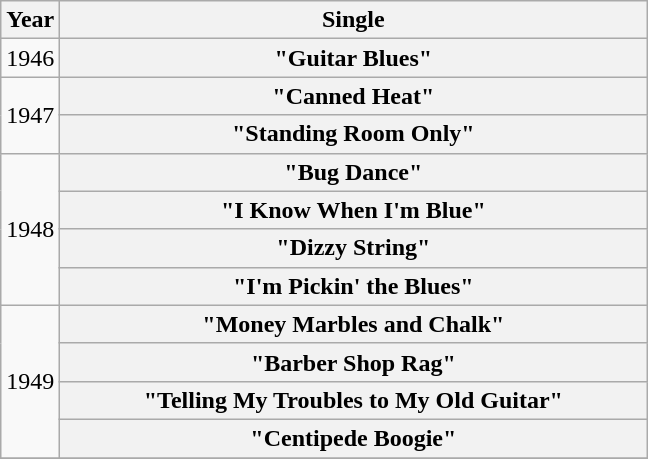<table class="wikitable plainrowheaders">
<tr>
<th>Year</th>
<th style="width:24em;">Single</th>
</tr>
<tr>
<td>1946</td>
<th scope="row">"Guitar Blues"</th>
</tr>
<tr>
<td rowspan="2">1947</td>
<th scope="row">"Canned Heat"</th>
</tr>
<tr>
<th scope="row">"Standing Room Only"</th>
</tr>
<tr>
<td rowspan="4">1948</td>
<th scope="row">"Bug Dance"</th>
</tr>
<tr>
<th scope="row">"I Know When I'm Blue"</th>
</tr>
<tr>
<th scope="row">"Dizzy String"</th>
</tr>
<tr>
<th scope="row">"I'm Pickin' the Blues"</th>
</tr>
<tr>
<td rowspan="4">1949</td>
<th scope="row">"Money Marbles and Chalk"</th>
</tr>
<tr>
<th scope="row">"Barber Shop Rag"</th>
</tr>
<tr>
<th scope="row">"Telling My Troubles to My Old Guitar"</th>
</tr>
<tr>
<th scope="row">"Centipede Boogie"</th>
</tr>
<tr>
</tr>
</table>
